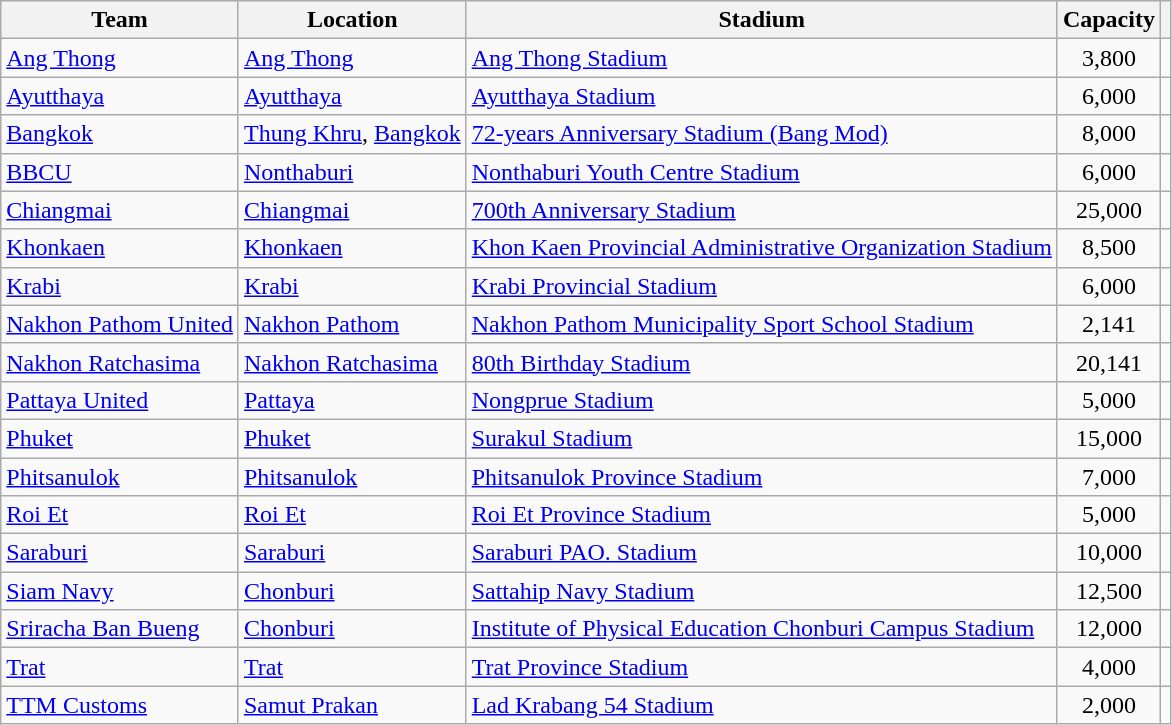<table class="wikitable sortable">
<tr>
<th>Team</th>
<th>Location</th>
<th>Stadium</th>
<th>Capacity</th>
<th class="unsortable"></th>
</tr>
<tr>
<td><a href='#'>Ang Thong</a></td>
<td><a href='#'>Ang Thong</a></td>
<td><a href='#'>Ang Thong Stadium</a></td>
<td align="center">3,800</td>
<td></td>
</tr>
<tr>
<td><a href='#'>Ayutthaya</a></td>
<td><a href='#'>Ayutthaya</a></td>
<td><a href='#'>Ayutthaya Stadium</a></td>
<td align="center">6,000</td>
<td></td>
</tr>
<tr>
<td><a href='#'>Bangkok</a></td>
<td><a href='#'>Thung Khru</a>, <a href='#'>Bangkok</a></td>
<td><a href='#'>72-years Anniversary Stadium (Bang Mod)</a></td>
<td align="center">8,000</td>
<td></td>
</tr>
<tr>
<td><a href='#'>BBCU</a></td>
<td><a href='#'>Nonthaburi</a></td>
<td><a href='#'>Nonthaburi Youth Centre Stadium</a></td>
<td align="center">6,000</td>
<td></td>
</tr>
<tr>
<td><a href='#'>Chiangmai</a></td>
<td><a href='#'>Chiangmai</a></td>
<td><a href='#'>700th Anniversary Stadium</a></td>
<td align="center">25,000</td>
<td></td>
</tr>
<tr>
<td><a href='#'>Khonkaen</a></td>
<td><a href='#'>Khonkaen</a></td>
<td><a href='#'>Khon Kaen Provincial Administrative Organization Stadium</a></td>
<td align="center">8,500</td>
<td></td>
</tr>
<tr>
<td><a href='#'>Krabi</a></td>
<td><a href='#'>Krabi</a></td>
<td><a href='#'>Krabi Provincial Stadium</a></td>
<td align="center">6,000</td>
<td></td>
</tr>
<tr>
<td><a href='#'>Nakhon Pathom United</a></td>
<td><a href='#'>Nakhon Pathom</a></td>
<td><a href='#'>Nakhon Pathom Municipality Sport School Stadium</a></td>
<td align="center">2,141</td>
<td></td>
</tr>
<tr>
<td><a href='#'>Nakhon Ratchasima</a></td>
<td><a href='#'>Nakhon Ratchasima</a></td>
<td><a href='#'>80th Birthday Stadium</a></td>
<td align="center">20,141</td>
<td></td>
</tr>
<tr>
<td><a href='#'>Pattaya United</a></td>
<td><a href='#'>Pattaya</a></td>
<td><a href='#'>Nongprue Stadium</a></td>
<td align="center">5,000</td>
<td></td>
</tr>
<tr>
<td><a href='#'>Phuket</a></td>
<td><a href='#'>Phuket</a></td>
<td><a href='#'>Surakul Stadium</a></td>
<td align="center">15,000</td>
<td></td>
</tr>
<tr>
<td><a href='#'>Phitsanulok</a></td>
<td><a href='#'>Phitsanulok</a></td>
<td><a href='#'>Phitsanulok Province Stadium</a></td>
<td align="center">7,000</td>
<td></td>
</tr>
<tr>
<td><a href='#'>Roi Et</a></td>
<td><a href='#'>Roi Et</a></td>
<td><a href='#'>Roi Et Province Stadium</a></td>
<td align="center">5,000</td>
<td></td>
</tr>
<tr>
<td><a href='#'>Saraburi</a></td>
<td><a href='#'>Saraburi</a></td>
<td><a href='#'>Saraburi PAO. Stadium</a></td>
<td align="center">10,000</td>
<td></td>
</tr>
<tr>
<td><a href='#'>Siam Navy</a></td>
<td><a href='#'>Chonburi</a></td>
<td><a href='#'>Sattahip Navy Stadium</a></td>
<td align="center">12,500</td>
<td></td>
</tr>
<tr>
<td><a href='#'>Sriracha Ban Bueng</a></td>
<td><a href='#'>Chonburi</a></td>
<td><a href='#'>Institute of Physical Education Chonburi Campus Stadium</a></td>
<td align="center">12,000</td>
<td></td>
</tr>
<tr>
<td><a href='#'>Trat</a></td>
<td><a href='#'>Trat</a></td>
<td><a href='#'>Trat Province Stadium</a></td>
<td align="center">4,000</td>
<td></td>
</tr>
<tr>
<td><a href='#'>TTM Customs</a></td>
<td><a href='#'>Samut Prakan</a></td>
<td><a href='#'>Lad Krabang 54 Stadium</a></td>
<td align="center">2,000</td>
<td></td>
</tr>
</table>
